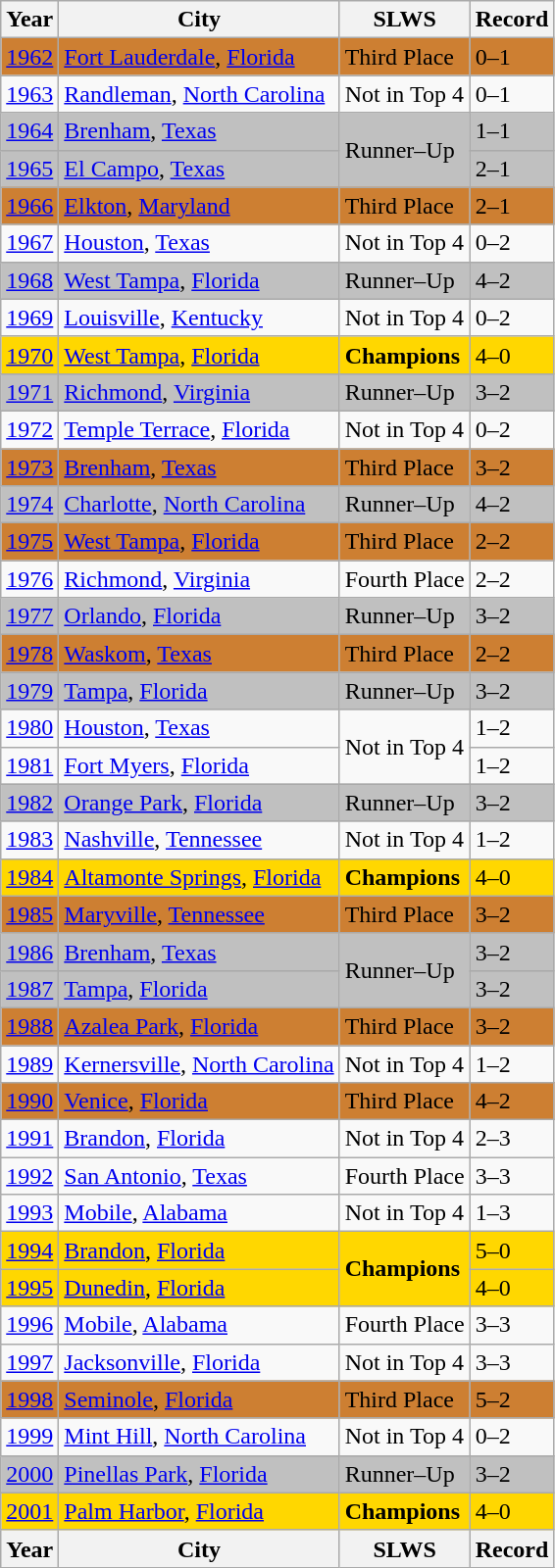<table class="wikitable">
<tr>
<th>Year</th>
<th>City</th>
<th>SLWS</th>
<th>Record</th>
</tr>
<tr style="background:#cd7f32;">
<td><a href='#'>1962</a></td>
<td> <a href='#'>Fort Lauderdale</a>, <a href='#'>Florida</a></td>
<td>Third Place</td>
<td>0–1</td>
</tr>
<tr>
<td><a href='#'>1963</a></td>
<td> <a href='#'>Randleman</a>, <a href='#'>North Carolina</a></td>
<td>Not in Top 4</td>
<td>0–1</td>
</tr>
<tr style="background:silver;">
<td><a href='#'>1964</a></td>
<td> <a href='#'>Brenham</a>, <a href='#'>Texas</a></td>
<td rowspan=2>Runner–Up</td>
<td>1–1</td>
</tr>
<tr style="background:silver;">
<td><a href='#'>1965</a></td>
<td> <a href='#'>El Campo</a>, <a href='#'>Texas</a></td>
<td>2–1</td>
</tr>
<tr style="background:#cd7f32;">
<td><a href='#'>1966</a></td>
<td> <a href='#'>Elkton</a>, <a href='#'>Maryland</a></td>
<td>Third Place</td>
<td>2–1</td>
</tr>
<tr>
<td><a href='#'>1967</a></td>
<td> <a href='#'>Houston</a>, <a href='#'>Texas</a></td>
<td>Not in Top 4</td>
<td>0–2</td>
</tr>
<tr style="background:silver;">
<td><a href='#'>1968</a></td>
<td> <a href='#'>West Tampa</a>, <a href='#'>Florida</a></td>
<td>Runner–Up</td>
<td>4–2</td>
</tr>
<tr>
<td><a href='#'>1969</a></td>
<td> <a href='#'>Louisville</a>, <a href='#'>Kentucky</a></td>
<td>Not in Top 4</td>
<td>0–2</td>
</tr>
<tr style="background:gold;">
<td><a href='#'>1970</a></td>
<td> <a href='#'>West Tampa</a>, <a href='#'>Florida</a></td>
<td><strong>Champions</strong></td>
<td>4–0</td>
</tr>
<tr style="background:silver;">
<td><a href='#'>1971</a></td>
<td> <a href='#'>Richmond</a>, <a href='#'>Virginia</a></td>
<td>Runner–Up</td>
<td>3–2</td>
</tr>
<tr>
<td><a href='#'>1972</a></td>
<td> <a href='#'>Temple Terrace</a>, <a href='#'>Florida</a></td>
<td>Not in Top 4</td>
<td>0–2</td>
</tr>
<tr style="background:#cd7f32;">
<td><a href='#'>1973</a></td>
<td> <a href='#'>Brenham</a>, <a href='#'>Texas</a></td>
<td>Third Place</td>
<td>3–2</td>
</tr>
<tr style="background:silver;">
<td><a href='#'>1974</a></td>
<td> <a href='#'>Charlotte</a>, <a href='#'>North Carolina</a></td>
<td>Runner–Up</td>
<td>4–2</td>
</tr>
<tr style="background:#cd7f32;">
<td><a href='#'>1975</a></td>
<td> <a href='#'>West Tampa</a>, <a href='#'>Florida</a></td>
<td>Third Place</td>
<td>2–2</td>
</tr>
<tr>
<td><a href='#'>1976</a></td>
<td> <a href='#'>Richmond</a>, <a href='#'>Virginia</a></td>
<td>Fourth Place</td>
<td>2–2</td>
</tr>
<tr style="background:silver;">
<td><a href='#'>1977</a></td>
<td> <a href='#'>Orlando</a>, <a href='#'>Florida</a></td>
<td>Runner–Up</td>
<td>3–2</td>
</tr>
<tr style="background:#cd7f32;">
<td><a href='#'>1978</a></td>
<td> <a href='#'>Waskom</a>, <a href='#'>Texas</a></td>
<td>Third Place</td>
<td>2–2</td>
</tr>
<tr style="background:silver;">
<td><a href='#'>1979</a></td>
<td> <a href='#'>Tampa</a>, <a href='#'>Florida</a></td>
<td>Runner–Up</td>
<td>3–2</td>
</tr>
<tr>
<td><a href='#'>1980</a></td>
<td> <a href='#'>Houston</a>, <a href='#'>Texas</a></td>
<td rowspan=2>Not in Top 4</td>
<td>1–2</td>
</tr>
<tr>
<td><a href='#'>1981</a></td>
<td> <a href='#'>Fort Myers</a>, <a href='#'>Florida</a></td>
<td>1–2</td>
</tr>
<tr style="background:silver;">
<td><a href='#'>1982</a></td>
<td> <a href='#'>Orange Park</a>, <a href='#'>Florida</a></td>
<td>Runner–Up</td>
<td>3–2</td>
</tr>
<tr>
<td><a href='#'>1983</a></td>
<td> <a href='#'>Nashville</a>, <a href='#'>Tennessee</a></td>
<td>Not in Top 4</td>
<td>1–2</td>
</tr>
<tr style="background:gold;">
<td><a href='#'>1984</a></td>
<td> <a href='#'>Altamonte Springs</a>, <a href='#'>Florida</a></td>
<td><strong>Champions</strong></td>
<td>4–0</td>
</tr>
<tr style="background:#cd7f32;">
<td><a href='#'>1985</a></td>
<td> <a href='#'>Maryville</a>, <a href='#'>Tennessee</a></td>
<td>Third Place</td>
<td>3–2</td>
</tr>
<tr |- style="background:silver;">
<td><a href='#'>1986</a></td>
<td> <a href='#'>Brenham</a>, <a href='#'>Texas</a></td>
<td rowspan=2>Runner–Up</td>
<td>3–2</td>
</tr>
<tr style="background:silver;">
<td><a href='#'>1987</a></td>
<td> <a href='#'>Tampa</a>, <a href='#'>Florida</a></td>
<td>3–2</td>
</tr>
<tr style="background:#cd7f32;">
<td><a href='#'>1988</a></td>
<td> <a href='#'>Azalea Park</a>, <a href='#'>Florida</a></td>
<td>Third Place</td>
<td>3–2</td>
</tr>
<tr>
<td><a href='#'>1989</a></td>
<td> <a href='#'>Kernersville</a>, <a href='#'>North Carolina</a></td>
<td>Not in Top 4</td>
<td>1–2</td>
</tr>
<tr style="background:#cd7f32;">
<td><a href='#'>1990</a></td>
<td> <a href='#'>Venice</a>, <a href='#'>Florida</a></td>
<td>Third Place</td>
<td>4–2</td>
</tr>
<tr>
<td><a href='#'>1991</a></td>
<td> <a href='#'>Brandon</a>, <a href='#'>Florida</a></td>
<td>Not in Top 4</td>
<td>2–3</td>
</tr>
<tr>
<td><a href='#'>1992</a></td>
<td> <a href='#'>San Antonio</a>, <a href='#'>Texas</a></td>
<td>Fourth Place</td>
<td>3–3</td>
</tr>
<tr>
<td><a href='#'>1993</a></td>
<td> <a href='#'>Mobile</a>, <a href='#'>Alabama</a></td>
<td>Not in Top 4</td>
<td>1–3</td>
</tr>
<tr style="background:gold;">
<td><a href='#'>1994</a></td>
<td> <a href='#'>Brandon</a>, <a href='#'>Florida</a></td>
<td rowspan=2><strong>Champions</strong></td>
<td>5–0</td>
</tr>
<tr style="background:gold;">
<td><a href='#'>1995</a></td>
<td> <a href='#'>Dunedin</a>, <a href='#'>Florida</a></td>
<td>4–0</td>
</tr>
<tr>
<td><a href='#'>1996</a></td>
<td> <a href='#'>Mobile</a>, <a href='#'>Alabama</a></td>
<td>Fourth Place</td>
<td>3–3</td>
</tr>
<tr>
<td><a href='#'>1997</a></td>
<td> <a href='#'>Jacksonville</a>, <a href='#'>Florida</a></td>
<td>Not in Top 4</td>
<td>3–3</td>
</tr>
<tr style="background:#cd7f32;">
<td><a href='#'>1998</a></td>
<td> <a href='#'>Seminole</a>, <a href='#'>Florida</a></td>
<td>Third Place</td>
<td>5–2</td>
</tr>
<tr>
<td><a href='#'>1999</a></td>
<td> <a href='#'>Mint Hill</a>, <a href='#'>North Carolina</a></td>
<td>Not in Top 4</td>
<td>0–2</td>
</tr>
<tr style="background:silver;">
<td><a href='#'>2000</a></td>
<td> <a href='#'>Pinellas Park</a>, <a href='#'>Florida</a></td>
<td>Runner–Up</td>
<td>3–2</td>
</tr>
<tr style="background:gold;">
<td><a href='#'>2001</a></td>
<td> <a href='#'>Palm Harbor</a>, <a href='#'>Florida</a></td>
<td><strong>Champions</strong></td>
<td>4–0</td>
</tr>
<tr>
<th>Year</th>
<th>City</th>
<th>SLWS</th>
<th>Record</th>
</tr>
</table>
